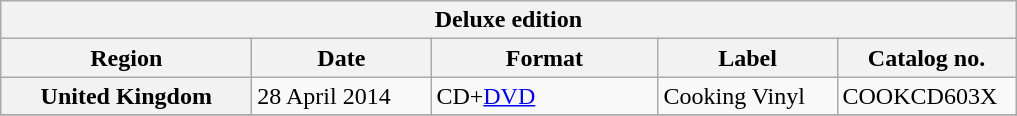<table class="wikitable plainrowheaders">
<tr>
<th colspan="5">Deluxe edition</th>
</tr>
<tr>
<th scope="col" style="width:10em;">Region</th>
<th scope="col" style="width:7em;">Date</th>
<th scope="col" style="width:9em;">Format</th>
<th scope="col" style="width:7em;">Label</th>
<th scope="col" style="width:7em;">Catalog no.</th>
</tr>
<tr>
<th scope="row">United Kingdom</th>
<td>28 April 2014</td>
<td>CD+<a href='#'>DVD</a></td>
<td>Cooking Vinyl</td>
<td>COOKCD603X</td>
</tr>
<tr>
</tr>
</table>
